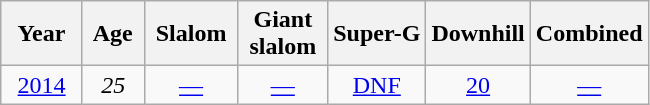<table class=wikitable style="text-align:center">
<tr>
<th>  Year  </th>
<th> Age </th>
<th> Slalom </th>
<th> Giant <br> slalom </th>
<th>Super-G</th>
<th>Downhill</th>
<th>Combined</th>
</tr>
<tr>
<td><a href='#'>2014</a></td>
<td><em>25</em></td>
<td><a href='#'>—</a></td>
<td><a href='#'>—</a></td>
<td><a href='#'>DNF</a></td>
<td><a href='#'>20</a></td>
<td><a href='#'>—</a></td>
</tr>
</table>
